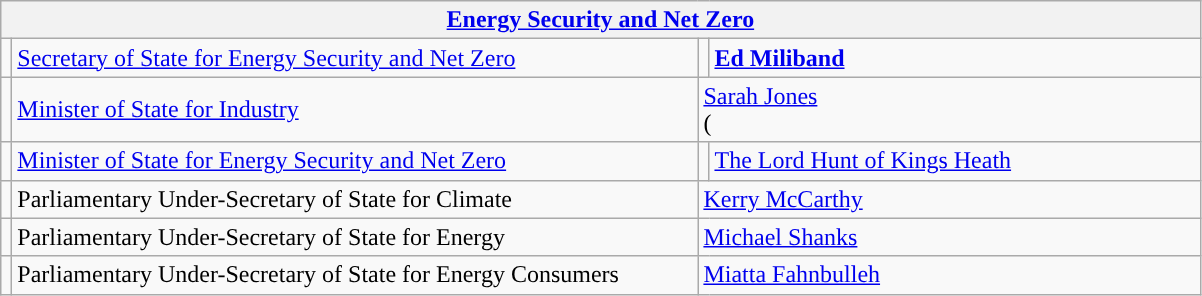<table class="wikitable">
<tr>
<th colspan="4"><a href='#'>Energy Security and Net Zero</a></th>
</tr>
<tr>
<td style="background: "></td>
<td style="width: 450px;"><a href='#'>Secretary of State for Energy Security and Net Zero</a></td>
<td style="background: "></td>
<td style="width: 320px;"><strong><a href='#'>Ed Miliband</a></strong></td>
</tr>
<tr>
<td style="background: "></td>
<td><a href='#'>Minister of State for Industry</a></td>
<td colspan="2"><a href='#'>Sarah Jones</a><br>(</td>
</tr>
<tr>
<td style="background: "></td>
<td><a href='#'>Minister of State for Energy Security and Net Zero</a></td>
<td style="background: "></td>
<td><a href='#'>The Lord Hunt of Kings Heath</a> <br></td>
</tr>
<tr>
<td style="background: "></td>
<td>Parliamentary Under-Secretary of State for Climate</td>
<td colspan="2"><a href='#'>Kerry McCarthy</a></td>
</tr>
<tr>
<td style="background: "></td>
<td>Parliamentary Under-Secretary of State for Energy</td>
<td colspan="2"><a href='#'>Michael Shanks</a></td>
</tr>
<tr>
<td style="background: "></td>
<td>Parliamentary Under-Secretary of State for Energy Consumers</td>
<td colspan="2"><a href='#'>Miatta Fahnbulleh</a></td>
</tr>
</table>
